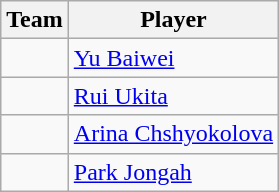<table class="wikitable">
<tr>
<th>Team</th>
<th>Player</th>
</tr>
<tr>
<td></td>
<td><a href='#'>Yu Baiwei</a></td>
</tr>
<tr>
<td></td>
<td><a href='#'>Rui Ukita</a></td>
</tr>
<tr>
<td></td>
<td><a href='#'>Arina Chshyokolova</a></td>
</tr>
<tr>
<td></td>
<td><a href='#'>Park Jongah</a></td>
</tr>
</table>
